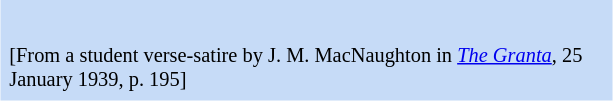<table class="toccolours" style="float: right; margin-left: 1em; margin-right: 2em; font-size: 85%; background:#c6dbf7; color:black; width:30em; max-width: 40%;" cellspacing="5">
<tr>
<td style="text-align: left;"><br></td>
</tr>
<tr>
<td style="text-align: left;">[From a student verse-satire by J. M. MacNaughton in <a href='#'><em>The Granta</em></a>, 25 January 1939, p. 195]</td>
</tr>
</table>
